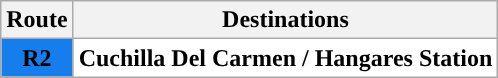<table class="wikitable">
<tr>
<th>Route</th>
<th>Destinations</th>
</tr>
<tr>
<th style="background-color:#157DEC;">R2</th>
<th style="background-color:white;">Cuchilla Del Carmen / Hangares Station</th>
</tr>
</table>
